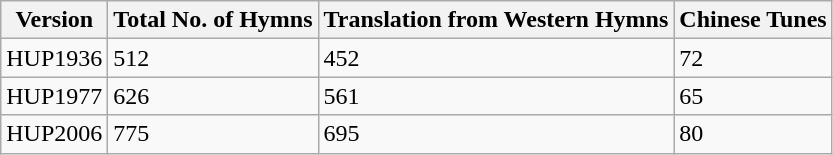<table class="wikitable">
<tr>
<th>Version</th>
<th><strong>Total No. of Hymns</strong></th>
<th><strong>Translation from Western Hymns</strong></th>
<th><strong>Chinese Tunes</strong></th>
</tr>
<tr>
<td>HUP1936</td>
<td>512</td>
<td>452</td>
<td>72</td>
</tr>
<tr>
<td>HUP1977</td>
<td>626</td>
<td>561</td>
<td>65</td>
</tr>
<tr>
<td>HUP2006</td>
<td>775</td>
<td>695</td>
<td>80</td>
</tr>
</table>
